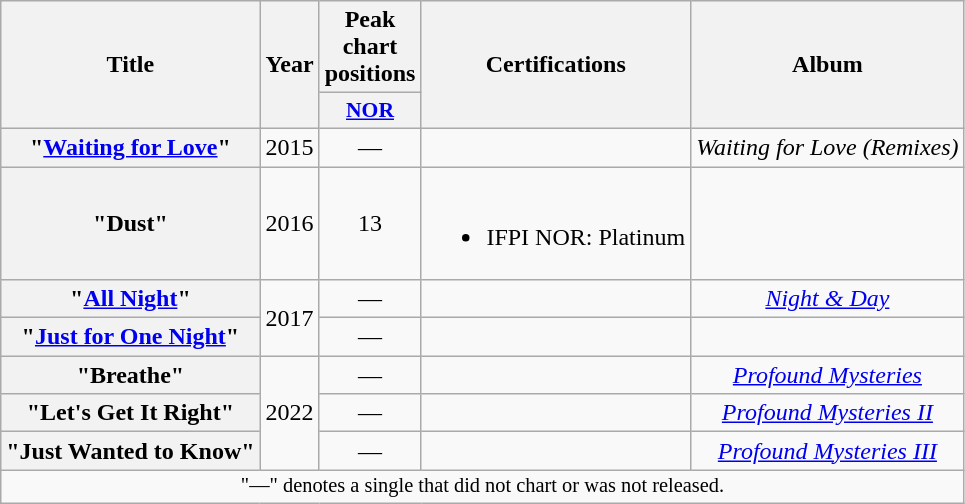<table class="wikitable plainrowheaders" style="text-align:center">
<tr>
<th scope="col" rowspan="2">Title</th>
<th scope="col" rowspan="2">Year</th>
<th scope="col" colspan="1">Peak chart positions</th>
<th scope="col" rowspan="2">Certifications</th>
<th scope="col" rowspan="2">Album</th>
</tr>
<tr>
<th scope="col" style="width:3em;font-size:90%;"><a href='#'>NOR</a><br></th>
</tr>
<tr>
<th scope="row">"<a href='#'>Waiting for Love</a>"<br></th>
<td>2015</td>
<td>—</td>
<td></td>
<td><em>Waiting for Love (Remixes)</em></td>
</tr>
<tr>
<th scope="row">"Dust"<br></th>
<td>2016</td>
<td>13</td>
<td><br><ul><li>IFPI NOR: Platinum</li></ul></td>
<td></td>
</tr>
<tr>
<th scope="row">"<a href='#'>All Night</a>"<br></th>
<td rowspan=2>2017</td>
<td>—</td>
<td></td>
<td><em><a href='#'>Night & Day</a></em></td>
</tr>
<tr>
<th scope="row">"<a href='#'>Just for One Night</a>"<br></th>
<td>—</td>
<td></td>
<td></td>
</tr>
<tr>
<th scope="row">"Breathe"<br></th>
<td rowspan=3>2022</td>
<td>—</td>
<td></td>
<td><em><a href='#'>Profound Mysteries</a></em></td>
</tr>
<tr>
<th scope="row">"Let's Get It Right"<br></th>
<td>—</td>
<td></td>
<td><em><a href='#'>Profound Mysteries II</a></em></td>
</tr>
<tr>
<th scope="row">"Just Wanted to Know"<br></th>
<td>—</td>
<td></td>
<td><em><a href='#'>Profound Mysteries III</a></em></td>
</tr>
<tr>
<td colspan="15" style="font-size:85%">"—" denotes a single that did not chart or was not released.</td>
</tr>
</table>
